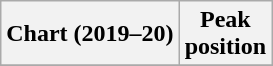<table class="wikitable sortable plainrowheaders" style="text-align:center">
<tr>
<th scope="col">Chart (2019–20)</th>
<th scope="col">Peak<br>position</th>
</tr>
<tr>
</tr>
</table>
